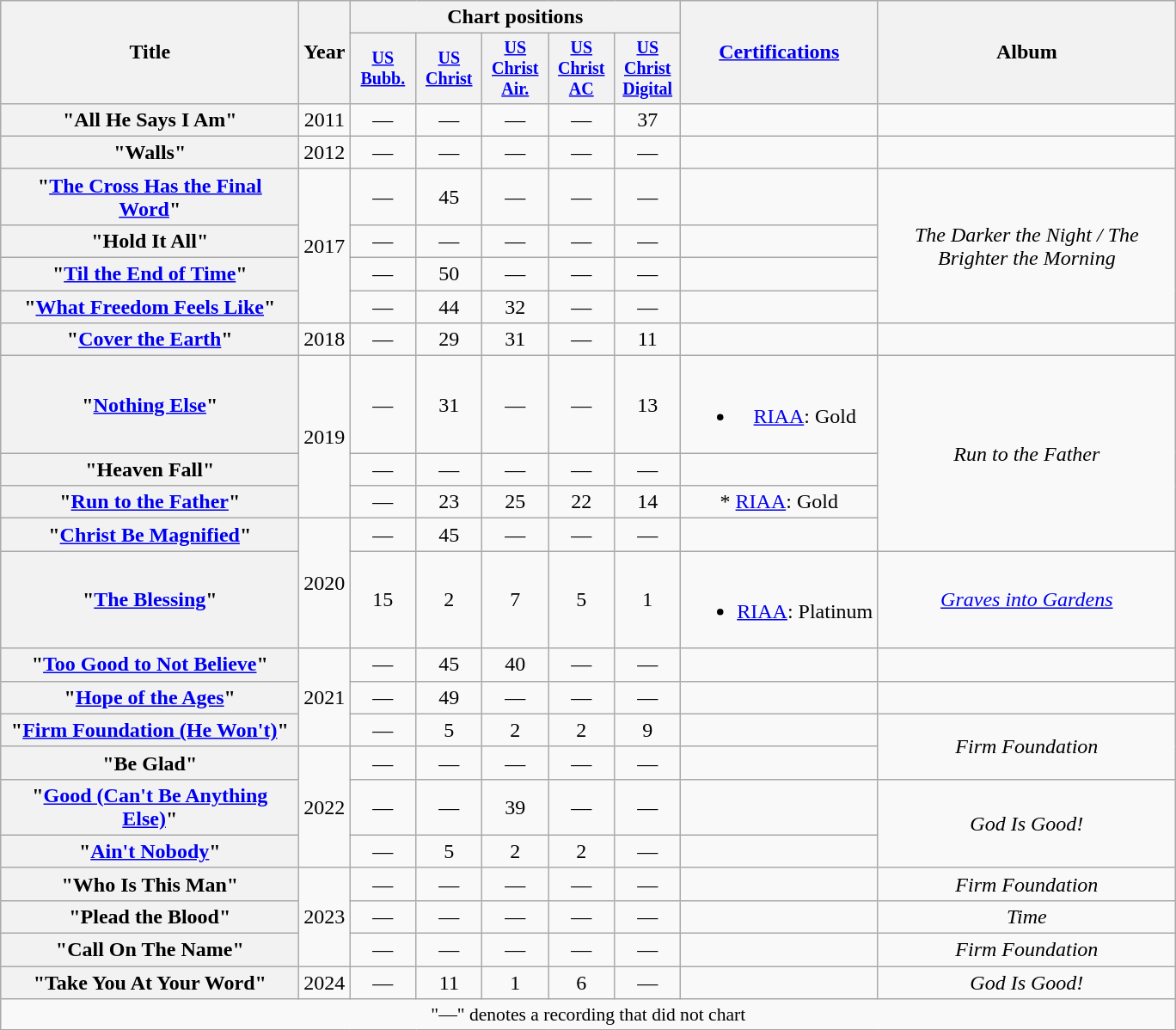<table class="wikitable plainrowheaders" style="text-align:center;">
<tr>
<th rowspan="2" style="width:14em;">Title</th>
<th rowspan="2">Year</th>
<th colspan="5">Chart positions</th>
<th rowspan="2"><a href='#'>Certifications</a></th>
<th rowspan="2" style="width:14em;">Album</th>
</tr>
<tr style="font-size:smaller;">
<th width="45"><a href='#'>US<br>Bubb.</a><br></th>
<th width="45"><a href='#'>US<br>Christ</a><br></th>
<th width="45"><a href='#'>US<br>Christ<br>Air.</a><br></th>
<th width="45"><a href='#'>US<br>Christ<br>AC</a></th>
<th width="45"><a href='#'>US<br>Christ<br>Digital</a><br></th>
</tr>
<tr>
<th scope="row">"All He Says I Am"<br></th>
<td>2011</td>
<td>—</td>
<td>—</td>
<td>—</td>
<td>—</td>
<td>37<br></td>
<td></td>
<td></td>
</tr>
<tr>
<th scope="row">"Walls"</th>
<td>2012</td>
<td>—</td>
<td>—</td>
<td>—</td>
<td>—</td>
<td>—</td>
<td></td>
<td></td>
</tr>
<tr>
<th scope="row">"<a href='#'>The Cross Has the Final Word</a>"</th>
<td rowspan="4">2017</td>
<td>—</td>
<td>45<br></td>
<td>—</td>
<td>—</td>
<td>—</td>
<td></td>
<td rowspan="4"><em>The Darker the Night / The Brighter the Morning</em></td>
</tr>
<tr>
<th scope="row">"Hold It All"</th>
<td>—</td>
<td>—</td>
<td>—</td>
<td>—</td>
<td>—</td>
<td></td>
</tr>
<tr>
<th scope="row">"<a href='#'>Til the End of Time</a>"<br></th>
<td>—</td>
<td>50<br></td>
<td>—</td>
<td>—</td>
<td>—</td>
<td></td>
</tr>
<tr>
<th scope="row">"<a href='#'>What Freedom Feels Like</a>"</th>
<td>—</td>
<td>44<br></td>
<td>32<br></td>
<td>—</td>
<td>—</td>
<td></td>
</tr>
<tr>
<th scope="row">"<a href='#'>Cover the Earth</a>"<br></th>
<td>2018</td>
<td>—</td>
<td>29<br></td>
<td>31<br></td>
<td>—</td>
<td>11<br></td>
<td></td>
<td></td>
</tr>
<tr>
<th scope="row">"<a href='#'>Nothing Else</a>"</th>
<td rowspan="3">2019</td>
<td>—</td>
<td>31<br></td>
<td>—</td>
<td>—</td>
<td>13<br></td>
<td><br><ul><li><a href='#'>RIAA</a>: Gold</li></ul></td>
<td rowspan="4"><em>Run to the Father</em></td>
</tr>
<tr>
<th scope="row">"Heaven Fall"</th>
<td>—</td>
<td>—</td>
<td>—</td>
<td>—</td>
<td>—</td>
<td></td>
</tr>
<tr>
<th scope="row">"<a href='#'>Run to the Father</a>"</th>
<td>—</td>
<td>23<br></td>
<td>25<br></td>
<td>22<br></td>
<td>14<br></td>
<td>* <a href='#'>RIAA</a>: Gold</td>
</tr>
<tr>
<th scope="row">"<a href='#'>Christ Be Magnified</a>"</th>
<td rowspan="2">2020</td>
<td>—</td>
<td>45<br></td>
<td>—</td>
<td>—</td>
<td>—</td>
<td></td>
</tr>
<tr>
<th scope="row">"<a href='#'>The Blessing</a>"<br></th>
<td>15<br></td>
<td>2<br></td>
<td>7<br></td>
<td>5<br></td>
<td>1<br></td>
<td><br><ul><li><a href='#'>RIAA</a>: Platinum</li></ul></td>
<td><em><a href='#'>Graves into Gardens</a></em></td>
</tr>
<tr>
<th scope="row">"<a href='#'>Too Good to Not Believe</a>"<br></th>
<td rowspan="3">2021</td>
<td>—</td>
<td>45<br></td>
<td>40<br></td>
<td>—</td>
<td>—</td>
<td></td>
<td></td>
</tr>
<tr>
<th scope="row">"<a href='#'>Hope of the Ages</a>"<br></th>
<td>—</td>
<td>49<br></td>
<td>—</td>
<td>—</td>
<td>—</td>
<td></td>
<td></td>
</tr>
<tr>
<th scope="row">"<a href='#'>Firm Foundation (He Won't)</a>"</th>
<td>—</td>
<td>5<br></td>
<td>2<br></td>
<td>2<br></td>
<td>9<br></td>
<td></td>
<td rowspan="2"><em>Firm Foundation</em></td>
</tr>
<tr>
<th scope="row">"Be Glad"</th>
<td rowspan="3">2022</td>
<td>—</td>
<td>—</td>
<td>—</td>
<td>—</td>
<td>—</td>
<td></td>
</tr>
<tr>
<th scope="row">"<a href='#'>Good (Can't Be Anything Else)</a>"</th>
<td>—</td>
<td>—</td>
<td>39<br></td>
<td>—</td>
<td>—</td>
<td></td>
<td rowspan="2"><em>God Is Good!</em></td>
</tr>
<tr>
<th scope="row">"<a href='#'>Ain't Nobody</a>"</th>
<td>—</td>
<td>5<br></td>
<td>2<br></td>
<td>2<br></td>
<td>—</td>
<td></td>
</tr>
<tr>
<th scope="row">"Who Is This Man"</th>
<td rowspan="3">2023</td>
<td>—</td>
<td>—</td>
<td>—</td>
<td>—</td>
<td>—</td>
<td></td>
<td><em>Firm Foundation</em></td>
</tr>
<tr>
<th scope="row">"Plead the Blood" <br></th>
<td>—</td>
<td>—</td>
<td>—</td>
<td>—</td>
<td>—</td>
<td></td>
<td><em>Time</em></td>
</tr>
<tr>
<th scope="row">"Call On The Name"</th>
<td>—</td>
<td>—</td>
<td>—</td>
<td>—</td>
<td>—</td>
<td></td>
<td><em>Firm Foundation</em></td>
</tr>
<tr>
<th scope="row">"Take You At Your Word" <br></th>
<td>2024</td>
<td>—</td>
<td>11</td>
<td>1<br></td>
<td>6<br></td>
<td>—</td>
<td></td>
<td><em>God Is Good!</em></td>
</tr>
<tr>
<td colspan="9" style="font-size:90%">"—" denotes a recording that did not chart</td>
</tr>
</table>
